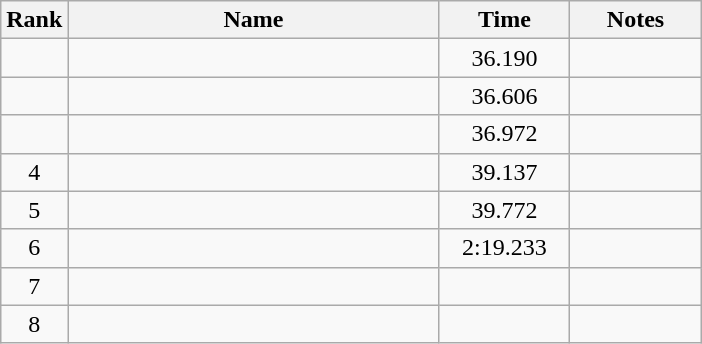<table class="sortable wikitable" style="text-align:center;">
<tr>
<th>Rank</th>
<th style="width:15em">Name</th>
<th style="width:5em">Time</th>
<th style="width:5em">Notes</th>
</tr>
<tr>
<td></td>
<td align=left></td>
<td>36.190</td>
<td></td>
</tr>
<tr>
<td></td>
<td align=left></td>
<td>36.606</td>
<td></td>
</tr>
<tr>
<td></td>
<td align=left></td>
<td>36.972</td>
<td></td>
</tr>
<tr>
<td>4</td>
<td align=left></td>
<td>39.137</td>
<td></td>
</tr>
<tr>
<td>5</td>
<td align=left></td>
<td>39.772</td>
<td></td>
</tr>
<tr>
<td>6</td>
<td align=left></td>
<td>2:19.233</td>
<td></td>
</tr>
<tr>
<td>7</td>
<td align=left></td>
<td></td>
<td></td>
</tr>
<tr>
<td>8</td>
<td align=left></td>
<td></td>
<td></td>
</tr>
</table>
